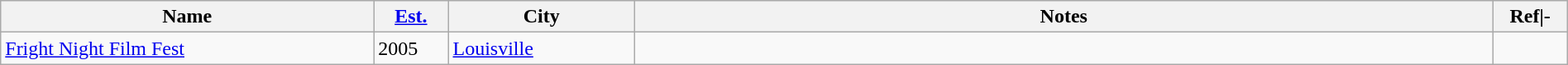<table class="wikitable sortable" width=100%>
<tr>
<th style="width:20%;">Name</th>
<th style="width:4%;"><a href='#'>Est.</a></th>
<th style="width:10%;">City</th>
<th style="width:46%;">Notes</th>
<th style="width:4%;">Ref|-</th>
</tr>
<tr>
<td><a href='#'>Fright Night Film Fest</a></td>
<td>2005</td>
<td><a href='#'>Louisville</a></td>
<td></td>
<td></td>
</tr>
</table>
